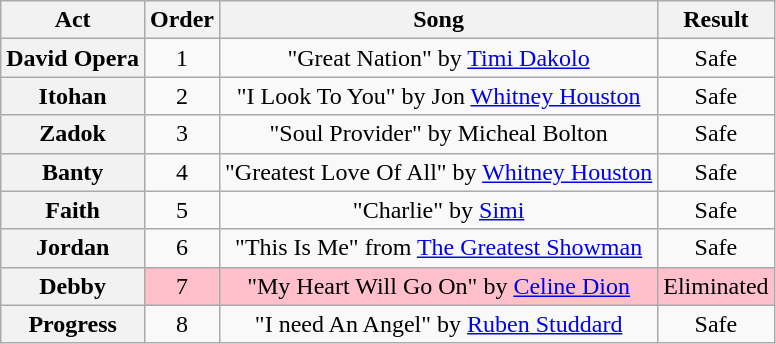<table class="wikitable plainrowheaders" style="text-align:center;">
<tr>
<th scope"col">Act</th>
<th scope"col">Order</th>
<th scope"col">Song</th>
<th scope"col">Result</th>
</tr>
<tr>
<th scope=row>David Opera</th>
<td>1</td>
<td>"Great Nation" by <a href='#'>Timi Dakolo</a></td>
<td>Safe</td>
</tr>
<tr>
<th scope=row>Itohan</th>
<td>2</td>
<td>"I Look To You" by Jon <a href='#'>Whitney Houston</a></td>
<td>Safe</td>
</tr>
<tr>
<th scope=row>Zadok</th>
<td>3</td>
<td>"Soul Provider" by Micheal Bolton</td>
<td>Safe</td>
</tr>
<tr>
<th scope=row>Banty</th>
<td>4</td>
<td>"Greatest Love Of All" by <a href='#'>Whitney Houston</a></td>
<td>Safe</td>
</tr>
<tr>
<th scope=row>Faith</th>
<td>5</td>
<td>"Charlie" by <a href='#'>Simi</a></td>
<td>Safe</td>
</tr>
<tr>
<th scope=row>Jordan</th>
<td>6</td>
<td>"This Is Me" from <a href='#'>The Greatest Showman</a></td>
<td>Safe</td>
</tr>
<tr style="background:pink">
<th scope=row>Debby</th>
<td>7</td>
<td>"My Heart Will Go On" by <a href='#'>Celine Dion</a></td>
<td>Eliminated</td>
</tr>
<tr>
<th scope=row>Progress</th>
<td>8</td>
<td>"I need An Angel" by <a href='#'>Ruben Studdard</a></td>
<td>Safe</td>
</tr>
</table>
